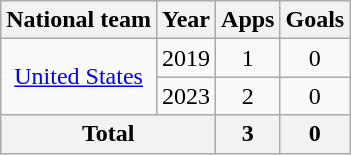<table class="wikitable" style="text-align:center">
<tr>
<th>National team</th>
<th>Year</th>
<th>Apps</th>
<th>Goals</th>
</tr>
<tr>
<td rowspan="2"><a href='#'>United States</a></td>
<td>2019</td>
<td>1</td>
<td>0</td>
</tr>
<tr>
<td>2023</td>
<td>2</td>
<td>0</td>
</tr>
<tr>
<th colspan="2">Total</th>
<th>3</th>
<th>0</th>
</tr>
</table>
